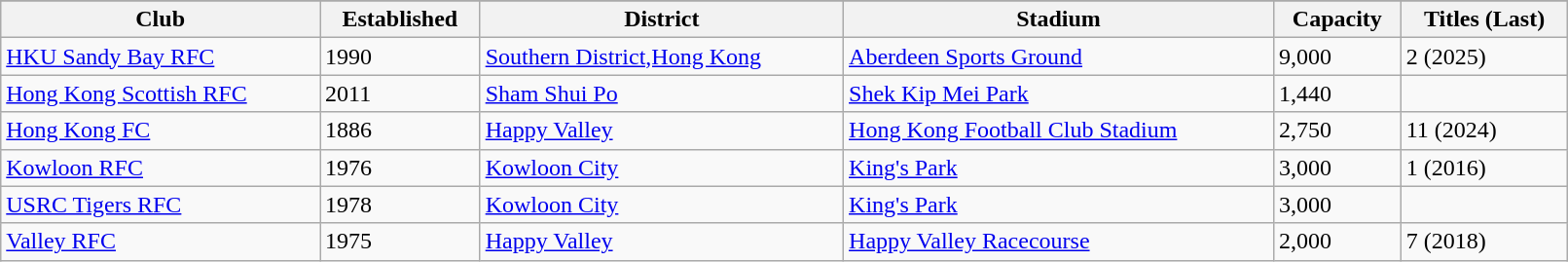<table class="wikitable sortable" style="width: 85%" style="text-align:center">
<tr>
</tr>
<tr>
<th width:18%">Club</th>
<th width:8%">Established</th>
<th width:23%">District</th>
<th width:22%">Stadium</th>
<th width:9%">Capacity</th>
<th width:12%">Titles (Last)</th>
</tr>
<tr>
<td><a href='#'>HKU Sandy Bay RFC</a></td>
<td>1990</td>
<td><a href='#'>Southern District,Hong Kong</a></td>
<td><a href='#'>Aberdeen Sports Ground</a></td>
<td>9,000</td>
<td>2 (2025)</td>
</tr>
<tr>
<td><a href='#'>Hong Kong Scottish RFC</a></td>
<td>2011</td>
<td><a href='#'>Sham Shui Po</a></td>
<td><a href='#'>Shek Kip Mei Park</a></td>
<td>1,440</td>
<td></td>
</tr>
<tr>
<td><a href='#'>Hong Kong FC</a></td>
<td>1886</td>
<td><a href='#'>Happy Valley</a></td>
<td><a href='#'>Hong Kong Football Club Stadium</a></td>
<td>2,750</td>
<td>11 (2024)</td>
</tr>
<tr>
<td><a href='#'>Kowloon RFC</a></td>
<td>1976</td>
<td><a href='#'>Kowloon City</a></td>
<td><a href='#'>King's Park</a></td>
<td>3,000</td>
<td>1 (2016)</td>
</tr>
<tr>
<td><a href='#'>USRC Tigers RFC</a></td>
<td>1978</td>
<td><a href='#'>Kowloon City</a></td>
<td><a href='#'>King's Park</a></td>
<td>3,000</td>
<td></td>
</tr>
<tr>
<td><a href='#'>Valley RFC</a></td>
<td>1975</td>
<td><a href='#'>Happy Valley</a></td>
<td><a href='#'>Happy Valley Racecourse</a></td>
<td>2,000</td>
<td>7 (2018)</td>
</tr>
</table>
